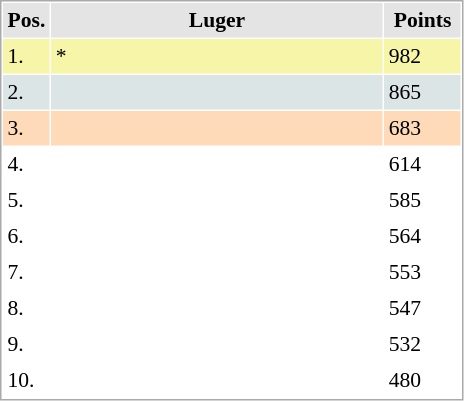<table cellspacing="1" cellpadding="3" style="border:1px solid #aaa; font-size:90%;">
<tr style="background:#e4e4e4;">
<th style="width:10px;">Pos.</th>
<th style="width:215px;">Luger</th>
<th style="width:45px;">Points</th>
</tr>
<tr style="background:#f7f6a8;">
<td>1.</td>
<td align="left">*</td>
<td>982</td>
</tr>
<tr style="background:#dce5e5;">
<td>2.</td>
<td align="left"></td>
<td>865</td>
</tr>
<tr style="background:#ffdab9;">
<td>3.</td>
<td align="left"></td>
<td>683</td>
</tr>
<tr>
<td>4.</td>
<td align="left"></td>
<td>614</td>
</tr>
<tr>
<td>5.</td>
<td align="left"></td>
<td>585</td>
</tr>
<tr>
<td>6.</td>
<td align="left"></td>
<td>564</td>
</tr>
<tr>
<td>7.</td>
<td align="left"></td>
<td>553</td>
</tr>
<tr>
<td>8.</td>
<td align="left"></td>
<td>547</td>
</tr>
<tr>
<td>9.</td>
<td align="left"></td>
<td>532</td>
</tr>
<tr>
<td>10.</td>
<td align="left"></td>
<td>480</td>
</tr>
</table>
